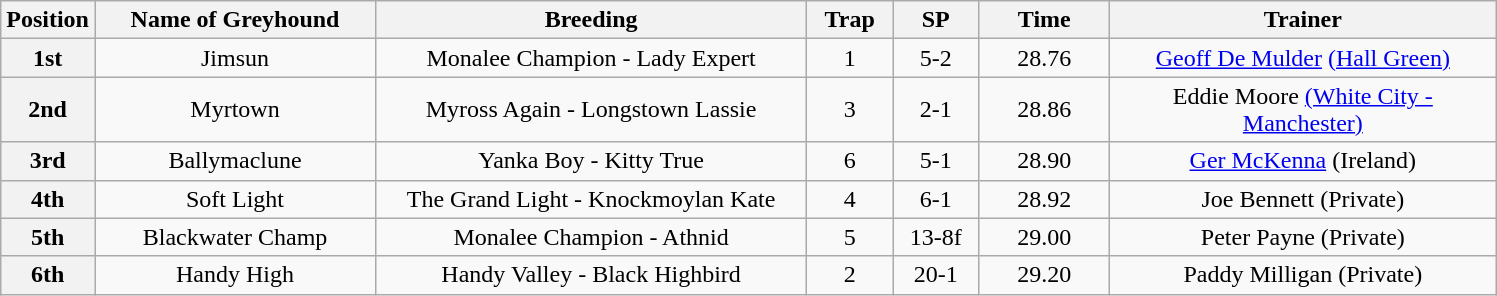<table class="wikitable" style="text-align: center">
<tr>
<th width=50>Position</th>
<th width=180>Name of Greyhound</th>
<th width=280>Breeding</th>
<th width=50>Trap</th>
<th width=50>SP</th>
<th width=80>Time</th>
<th width=250>Trainer</th>
</tr>
<tr>
<th>1st</th>
<td>Jimsun</td>
<td>Monalee Champion - Lady Expert</td>
<td>1</td>
<td>5-2</td>
<td>28.76</td>
<td><a href='#'>Geoff De Mulder</a> <a href='#'>(Hall Green)</a></td>
</tr>
<tr>
<th>2nd</th>
<td>Myrtown</td>
<td>Myross Again - Longstown Lassie</td>
<td>3</td>
<td>2-1</td>
<td>28.86</td>
<td>Eddie Moore <a href='#'>(White City - Manchester)</a></td>
</tr>
<tr>
<th>3rd</th>
<td>Ballymaclune</td>
<td>Yanka Boy - Kitty True</td>
<td>6</td>
<td>5-1</td>
<td>28.90</td>
<td><a href='#'>Ger McKenna</a> (Ireland)</td>
</tr>
<tr>
<th>4th</th>
<td>Soft Light</td>
<td>The Grand Light - Knockmoylan Kate</td>
<td>4</td>
<td>6-1</td>
<td>28.92</td>
<td>Joe Bennett (Private)</td>
</tr>
<tr>
<th>5th</th>
<td>Blackwater Champ</td>
<td>Monalee Champion - Athnid</td>
<td>5</td>
<td>13-8f</td>
<td>29.00</td>
<td>Peter Payne (Private)</td>
</tr>
<tr>
<th>6th</th>
<td>Handy High</td>
<td>Handy Valley - Black Highbird</td>
<td>2</td>
<td>20-1</td>
<td>29.20</td>
<td>Paddy Milligan (Private)</td>
</tr>
</table>
